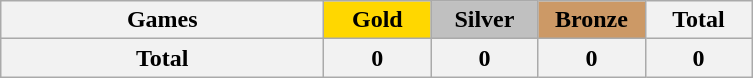<table class="wikitable sortable" style="text-align:center;">
<tr>
<th style="width:13em;">Games</th>
<th style="width:4em; background:gold;">Gold</th>
<th style="width:4em; background:silver;">Silver</th>
<th style="width:4em; background:#cc9966;">Bronze</th>
<th style="width:4em;">Total</th>
</tr>
<tr>
<th>Total</th>
<th>0</th>
<th>0</th>
<th>0</th>
<th>0</th>
</tr>
</table>
